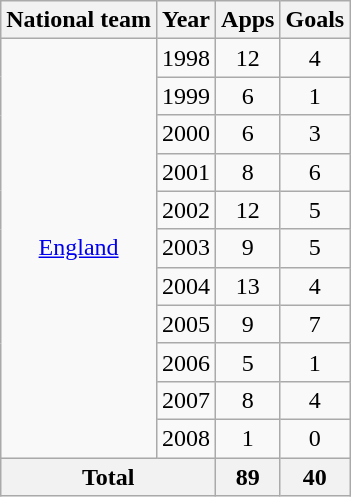<table class="wikitable" style="text-align:center">
<tr>
<th>National team</th>
<th>Year</th>
<th>Apps</th>
<th>Goals</th>
</tr>
<tr>
<td rowspan="11"><a href='#'>England</a></td>
<td>1998</td>
<td>12</td>
<td>4</td>
</tr>
<tr>
<td>1999</td>
<td>6</td>
<td>1</td>
</tr>
<tr>
<td>2000</td>
<td>6</td>
<td>3</td>
</tr>
<tr>
<td>2001</td>
<td>8</td>
<td>6</td>
</tr>
<tr>
<td>2002</td>
<td>12</td>
<td>5</td>
</tr>
<tr>
<td>2003</td>
<td>9</td>
<td>5</td>
</tr>
<tr>
<td>2004</td>
<td>13</td>
<td>4</td>
</tr>
<tr>
<td>2005</td>
<td>9</td>
<td>7</td>
</tr>
<tr>
<td>2006</td>
<td>5</td>
<td>1</td>
</tr>
<tr>
<td>2007</td>
<td>8</td>
<td>4</td>
</tr>
<tr>
<td>2008</td>
<td>1</td>
<td>0</td>
</tr>
<tr>
<th colspan="2">Total</th>
<th>89</th>
<th>40</th>
</tr>
</table>
